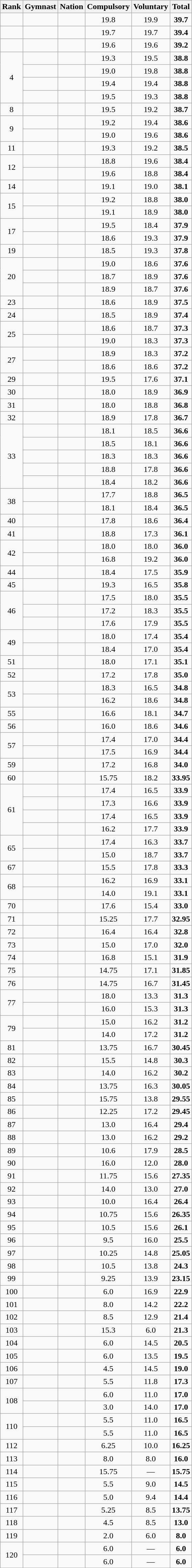<table class="wikitable sortable" style="text-align:center">
<tr>
<th>Rank</th>
<th>Gymnast</th>
<th>Nation</th>
<th>Compulsory</th>
<th>Voluntary</th>
<th>Total</th>
</tr>
<tr>
<td></td>
<td align=left></td>
<td align="left"></td>
<td>19.8</td>
<td>19.9</td>
<td><strong>39.7</strong></td>
</tr>
<tr>
<td></td>
<td align=left></td>
<td align="left"></td>
<td>19.7</td>
<td>19.7</td>
<td><strong>39.4</strong></td>
</tr>
<tr>
<td></td>
<td align=left></td>
<td align="left"></td>
<td>19.6</td>
<td>19.6</td>
<td><strong>39.2</strong></td>
</tr>
<tr>
<td rowspan=4>4</td>
<td align=left></td>
<td align="left"></td>
<td>19.3</td>
<td>19.5</td>
<td><strong>38.8</strong></td>
</tr>
<tr>
<td align=left></td>
<td align="left"></td>
<td>19.0</td>
<td>19.8</td>
<td><strong>38.8</strong></td>
</tr>
<tr>
<td align=left></td>
<td align="left"></td>
<td>19.4</td>
<td>19.4</td>
<td><strong>38.8</strong></td>
</tr>
<tr>
<td align=left></td>
<td align="left"></td>
<td>19.5</td>
<td>19.3</td>
<td><strong>38.8</strong></td>
</tr>
<tr>
<td>8</td>
<td align=left></td>
<td align="left"></td>
<td>19.5</td>
<td>19.2</td>
<td><strong>38.7</strong></td>
</tr>
<tr>
<td rowspan=2>9</td>
<td align=left></td>
<td align="left"></td>
<td>19.2</td>
<td>19.4</td>
<td><strong>38.6</strong></td>
</tr>
<tr>
<td align=left></td>
<td align="left"></td>
<td>19.0</td>
<td>19.6</td>
<td><strong>38.6</strong></td>
</tr>
<tr>
<td>11</td>
<td align=left></td>
<td align="left"></td>
<td>19.3</td>
<td>19.2</td>
<td><strong>38.5</strong></td>
</tr>
<tr>
<td rowspan=2>12</td>
<td align=left></td>
<td align="left"></td>
<td>18.8</td>
<td>19.6</td>
<td><strong>38.4</strong></td>
</tr>
<tr>
<td align=left></td>
<td align="left"></td>
<td>19.6</td>
<td>18.8</td>
<td><strong>38.4</strong></td>
</tr>
<tr>
<td>14</td>
<td align=left></td>
<td align="left"></td>
<td>19.1</td>
<td>19.0</td>
<td><strong>38.1</strong></td>
</tr>
<tr>
<td rowspan=2>15</td>
<td align=left></td>
<td align="left"></td>
<td>19.2</td>
<td>18.8</td>
<td><strong>38.0</strong></td>
</tr>
<tr>
<td align=left></td>
<td align="left"></td>
<td>19.1</td>
<td>18.9</td>
<td><strong>38.0</strong></td>
</tr>
<tr>
<td rowspan=2>17</td>
<td align=left></td>
<td align="left"></td>
<td>19.5</td>
<td>18.4</td>
<td><strong>37.9</strong></td>
</tr>
<tr>
<td align=left></td>
<td align="left"></td>
<td>18.6</td>
<td>19.3</td>
<td><strong>37.9</strong></td>
</tr>
<tr>
<td>19</td>
<td align=left></td>
<td align="left"></td>
<td>18.5</td>
<td>19.3</td>
<td><strong>37.8</strong></td>
</tr>
<tr>
<td rowspan=3>20</td>
<td align=left></td>
<td align="left"></td>
<td>19.0</td>
<td>18.6</td>
<td><strong>37.6</strong></td>
</tr>
<tr>
<td align=left></td>
<td align="left"></td>
<td>18.7</td>
<td>18.9</td>
<td><strong>37.6</strong></td>
</tr>
<tr>
<td align=left></td>
<td align="left"></td>
<td>18.9</td>
<td>18.7</td>
<td><strong>37.6</strong></td>
</tr>
<tr>
<td>23</td>
<td align=left></td>
<td align="left"></td>
<td>18.6</td>
<td>18.9</td>
<td><strong>37.5</strong></td>
</tr>
<tr>
<td>24</td>
<td align=left></td>
<td align="left"></td>
<td>18.5</td>
<td>18.9</td>
<td><strong>37.4</strong></td>
</tr>
<tr>
<td rowspan=2>25</td>
<td align=left></td>
<td align="left"></td>
<td>18.6</td>
<td>18.7</td>
<td><strong>37.3</strong></td>
</tr>
<tr>
<td align=left></td>
<td align="left"></td>
<td>19.0</td>
<td>18.3</td>
<td><strong>37.3</strong></td>
</tr>
<tr>
<td rowspan=2>27</td>
<td align=left></td>
<td align="left"></td>
<td>18.9</td>
<td>18.3</td>
<td><strong>37.2</strong></td>
</tr>
<tr>
<td align=left></td>
<td align="left"></td>
<td>18.6</td>
<td>18.6</td>
<td><strong>37.2</strong></td>
</tr>
<tr>
<td>29</td>
<td align=left></td>
<td align="left"></td>
<td>19.5</td>
<td>17.6</td>
<td><strong>37.1</strong></td>
</tr>
<tr>
<td>30</td>
<td align=left></td>
<td align="left"></td>
<td>18.0</td>
<td>18.9</td>
<td><strong>36.9</strong></td>
</tr>
<tr>
<td>31</td>
<td align=left></td>
<td align="left"></td>
<td>18.0</td>
<td>18.8</td>
<td><strong>36.8</strong></td>
</tr>
<tr>
<td>32</td>
<td align=left></td>
<td align="left"></td>
<td>18.9</td>
<td>17.8</td>
<td><strong>36.7</strong></td>
</tr>
<tr>
<td rowspan=5>33</td>
<td align=left></td>
<td align="left"></td>
<td>18.1</td>
<td>18.5</td>
<td><strong>36.6</strong></td>
</tr>
<tr>
<td align=left></td>
<td align="left"></td>
<td>18.5</td>
<td>18.1</td>
<td><strong>36.6</strong></td>
</tr>
<tr>
<td align=left></td>
<td align="left"></td>
<td>18.3</td>
<td>18.3</td>
<td><strong>36.6</strong></td>
</tr>
<tr>
<td align=left></td>
<td align="left"></td>
<td>18.8</td>
<td>17.8</td>
<td><strong>36.6</strong></td>
</tr>
<tr>
<td align=left></td>
<td align="left"></td>
<td>18.4</td>
<td>18.2</td>
<td><strong>36.6</strong></td>
</tr>
<tr>
<td rowspan=2>38</td>
<td align=left></td>
<td align="left"></td>
<td>17.7</td>
<td>18.8</td>
<td><strong>36.5</strong></td>
</tr>
<tr>
<td align=left></td>
<td align="left"></td>
<td>18.1</td>
<td>18.4</td>
<td><strong>36.5</strong></td>
</tr>
<tr>
<td>40</td>
<td align=left></td>
<td align="left"></td>
<td>17.8</td>
<td>18.6</td>
<td><strong>36.4</strong></td>
</tr>
<tr>
<td>41</td>
<td align=left></td>
<td align="left"></td>
<td>18.8</td>
<td>17.3</td>
<td><strong>36.1</strong></td>
</tr>
<tr>
<td rowspan=2>42</td>
<td align=left></td>
<td align="left"></td>
<td>18.0</td>
<td>18.0</td>
<td><strong>36.0</strong></td>
</tr>
<tr>
<td align=left></td>
<td align="left"></td>
<td>16.8</td>
<td>19.2</td>
<td><strong>36.0</strong></td>
</tr>
<tr>
<td>44</td>
<td align=left></td>
<td align="left"></td>
<td>18.4</td>
<td>17.5</td>
<td><strong>35.9</strong></td>
</tr>
<tr>
<td>45</td>
<td align=left></td>
<td align="left"></td>
<td>19.3</td>
<td>16.5</td>
<td><strong>35.8</strong></td>
</tr>
<tr>
<td rowspan=3>46</td>
<td align=left></td>
<td align="left"></td>
<td>17.5</td>
<td>18.0</td>
<td><strong>35.5</strong></td>
</tr>
<tr>
<td align=left></td>
<td align="left"></td>
<td>17.2</td>
<td>18.3</td>
<td><strong>35.5</strong></td>
</tr>
<tr>
<td align=left></td>
<td align="left"></td>
<td>17.6</td>
<td>17.9</td>
<td><strong>35.5</strong></td>
</tr>
<tr>
<td rowspan=2>49</td>
<td align=left></td>
<td align="left"></td>
<td>18.0</td>
<td>17.4</td>
<td><strong>35.4</strong></td>
</tr>
<tr>
<td align=left></td>
<td align="left"></td>
<td>18.4</td>
<td>17.0</td>
<td><strong>35.4</strong></td>
</tr>
<tr>
<td>51</td>
<td align=left></td>
<td align="left"></td>
<td>18.0</td>
<td>17.1</td>
<td><strong>35.1</strong></td>
</tr>
<tr>
<td>52</td>
<td align=left></td>
<td align="left"></td>
<td>17.2</td>
<td>17.8</td>
<td><strong>35.0</strong></td>
</tr>
<tr>
<td rowspan=2>53</td>
<td align=left></td>
<td align="left"></td>
<td>18.3</td>
<td>16.5</td>
<td><strong>34.8</strong></td>
</tr>
<tr>
<td align=left></td>
<td align="left"></td>
<td>16.2</td>
<td>18.6</td>
<td><strong>34.8</strong></td>
</tr>
<tr>
<td>55</td>
<td align=left></td>
<td align="left"></td>
<td>16.6</td>
<td>18.1</td>
<td><strong>34.7</strong></td>
</tr>
<tr>
<td>56</td>
<td align=left></td>
<td align="left"></td>
<td>16.0</td>
<td>18.6</td>
<td><strong>34.6</strong></td>
</tr>
<tr>
<td rowspan=2>57</td>
<td align=left></td>
<td align="left"></td>
<td>17.4</td>
<td>17.0</td>
<td><strong>34.4</strong></td>
</tr>
<tr>
<td align=left></td>
<td align="left"></td>
<td>17.5</td>
<td>16.9</td>
<td><strong>34.4</strong></td>
</tr>
<tr>
<td>59</td>
<td align=left></td>
<td align="left"></td>
<td>17.2</td>
<td>16.8</td>
<td><strong>34.0</strong></td>
</tr>
<tr>
<td>60</td>
<td align=left></td>
<td align="left"></td>
<td>15.75</td>
<td>18.2</td>
<td><strong>33.95</strong></td>
</tr>
<tr>
<td rowspan=4>61</td>
<td align=left></td>
<td align="left"></td>
<td>17.4</td>
<td>16.5</td>
<td><strong>33.9</strong></td>
</tr>
<tr>
<td align=left></td>
<td align="left"></td>
<td>17.3</td>
<td>16.6</td>
<td><strong>33.9</strong></td>
</tr>
<tr>
<td align=left></td>
<td align="left"></td>
<td>17.4</td>
<td>16.5</td>
<td><strong>33.9</strong></td>
</tr>
<tr>
<td align=left></td>
<td align="left"></td>
<td>16.2</td>
<td>17.7</td>
<td><strong>33.9</strong></td>
</tr>
<tr>
<td rowspan=2>65</td>
<td align=left></td>
<td align="left"></td>
<td>17.4</td>
<td>16.3</td>
<td><strong>33.7</strong></td>
</tr>
<tr>
<td align=left></td>
<td align="left"></td>
<td>15.0</td>
<td>18.7</td>
<td><strong>33.7</strong></td>
</tr>
<tr>
<td>67</td>
<td align=left></td>
<td align="left"></td>
<td>15.5</td>
<td>17.8</td>
<td><strong>33.3</strong></td>
</tr>
<tr>
<td rowspan=2>68</td>
<td align=left></td>
<td align="left"></td>
<td>16.2</td>
<td>16.9</td>
<td><strong>33.1</strong></td>
</tr>
<tr>
<td align=left></td>
<td align="left"></td>
<td>14.0</td>
<td>19.1</td>
<td><strong>33.1</strong></td>
</tr>
<tr>
<td>70</td>
<td align=left></td>
<td align="left"></td>
<td>17.6</td>
<td>15.4</td>
<td><strong>33.0</strong></td>
</tr>
<tr>
<td>71</td>
<td align=left></td>
<td align="left"></td>
<td>15.25</td>
<td>17.7</td>
<td><strong>32.95</strong></td>
</tr>
<tr>
<td>72</td>
<td align=left></td>
<td align="left"></td>
<td>16.4</td>
<td>16.4</td>
<td><strong>32.8</strong></td>
</tr>
<tr>
<td>73</td>
<td align=left></td>
<td align="left"></td>
<td>15.0</td>
<td>17.0</td>
<td><strong>32.0</strong></td>
</tr>
<tr>
<td>74</td>
<td align=left></td>
<td align="left"></td>
<td>16.8</td>
<td>15.1</td>
<td><strong>31.9</strong></td>
</tr>
<tr>
<td>75</td>
<td align=left></td>
<td align="left"></td>
<td>14.75</td>
<td>17.1</td>
<td><strong>31.85</strong></td>
</tr>
<tr>
<td>76</td>
<td align=left></td>
<td align="left"></td>
<td>14.75</td>
<td>16.7</td>
<td><strong>31.45</strong></td>
</tr>
<tr>
<td rowspan=2>77</td>
<td align=left></td>
<td align="left"></td>
<td>18.0</td>
<td>13.3</td>
<td><strong>31.3</strong></td>
</tr>
<tr>
<td align=left></td>
<td align="left"></td>
<td>16.0</td>
<td>15.3</td>
<td><strong>31.3</strong></td>
</tr>
<tr>
<td rowspan=2>79</td>
<td align=left></td>
<td align="left"></td>
<td>15.0</td>
<td>16.2</td>
<td><strong>31.2</strong></td>
</tr>
<tr>
<td align=left></td>
<td align="left"></td>
<td>14.0</td>
<td>17.2</td>
<td><strong>31.2</strong></td>
</tr>
<tr>
<td>81</td>
<td align=left></td>
<td align="left"></td>
<td>13.75</td>
<td>16.7</td>
<td><strong>30.45</strong></td>
</tr>
<tr>
<td>82</td>
<td align=left></td>
<td align="left"></td>
<td>15.5</td>
<td>14.8</td>
<td><strong>30.3</strong></td>
</tr>
<tr>
<td>83</td>
<td align=left></td>
<td align="left"></td>
<td>14.0</td>
<td>16.2</td>
<td><strong>30.2</strong></td>
</tr>
<tr>
<td>84</td>
<td align=left></td>
<td align="left"></td>
<td>13.75</td>
<td>16.3</td>
<td><strong>30.05</strong></td>
</tr>
<tr>
<td>85</td>
<td align=left></td>
<td align="left"></td>
<td>15.75</td>
<td>13.8</td>
<td><strong>29.55</strong></td>
</tr>
<tr>
<td>86</td>
<td align=left></td>
<td align="left"></td>
<td>12.25</td>
<td>17.2</td>
<td><strong>29.45</strong></td>
</tr>
<tr>
<td>87</td>
<td align=left></td>
<td align="left"></td>
<td>13.0</td>
<td>16.4</td>
<td><strong>29.4</strong></td>
</tr>
<tr>
<td>88</td>
<td align=left></td>
<td align="left"></td>
<td>13.0</td>
<td>16.2</td>
<td><strong>29.2</strong></td>
</tr>
<tr>
<td>89</td>
<td align=left></td>
<td align="left"></td>
<td>10.6</td>
<td>17.9</td>
<td><strong>28.5</strong></td>
</tr>
<tr>
<td>90</td>
<td align=left></td>
<td align="left"></td>
<td>16.0</td>
<td>12.0</td>
<td><strong>28.0</strong></td>
</tr>
<tr>
<td>91</td>
<td align=left></td>
<td align="left"></td>
<td>11.75</td>
<td>15.6</td>
<td><strong>27.35</strong></td>
</tr>
<tr>
<td>92</td>
<td align=left></td>
<td align="left"></td>
<td>14.0</td>
<td>13.0</td>
<td><strong>27.0</strong></td>
</tr>
<tr>
<td>93</td>
<td align=left></td>
<td align="left"></td>
<td>10.0</td>
<td>16.4</td>
<td><strong>26.4</strong></td>
</tr>
<tr>
<td>94</td>
<td align=left></td>
<td align="left"></td>
<td>10.75</td>
<td>15.6</td>
<td><strong>26.35</strong></td>
</tr>
<tr>
<td>95</td>
<td align=left></td>
<td align="left"></td>
<td>10.5</td>
<td>15.6</td>
<td><strong>26.1</strong></td>
</tr>
<tr>
<td>96</td>
<td align=left></td>
<td align="left"></td>
<td>9.5</td>
<td>16.0</td>
<td><strong>25.5</strong></td>
</tr>
<tr>
<td>97</td>
<td align=left></td>
<td align="left"></td>
<td>10.25</td>
<td>14.8</td>
<td><strong>25.05</strong></td>
</tr>
<tr>
<td>98</td>
<td align=left></td>
<td align="left"></td>
<td>10.5</td>
<td>13.8</td>
<td><strong>24.3</strong></td>
</tr>
<tr>
<td>99</td>
<td align=left></td>
<td align="left"></td>
<td>9.25</td>
<td>13.9</td>
<td><strong>23.15</strong></td>
</tr>
<tr>
<td>100</td>
<td align=left></td>
<td align="left"></td>
<td>6.0</td>
<td>16.9</td>
<td><strong>22.9</strong></td>
</tr>
<tr>
<td>101</td>
<td align=left></td>
<td align="left"></td>
<td>8.0</td>
<td>14.2</td>
<td><strong>22.2</strong></td>
</tr>
<tr>
<td>102</td>
<td align=left></td>
<td align="left"></td>
<td>8.5</td>
<td>12.9</td>
<td><strong>21.4</strong></td>
</tr>
<tr>
<td>103</td>
<td align=left></td>
<td align="left"></td>
<td>15.3</td>
<td>6.0</td>
<td><strong>21.3</strong></td>
</tr>
<tr>
<td>104</td>
<td align=left></td>
<td align="left"></td>
<td>6.0</td>
<td>14.5</td>
<td><strong>20.5</strong></td>
</tr>
<tr>
<td>105</td>
<td align=left></td>
<td align="left"></td>
<td>6.0</td>
<td>13.5</td>
<td><strong>19.5</strong></td>
</tr>
<tr>
<td>106</td>
<td align=left></td>
<td align="left"></td>
<td>4.5</td>
<td>14.5</td>
<td><strong>19.0</strong></td>
</tr>
<tr>
<td>107</td>
<td align=left></td>
<td align="left"></td>
<td>5.5</td>
<td>11.8</td>
<td><strong>17.3</strong></td>
</tr>
<tr>
<td rowspan=2>108</td>
<td align=left></td>
<td align="left"></td>
<td>6.0</td>
<td>11.0</td>
<td><strong>17.0</strong></td>
</tr>
<tr>
<td align=left></td>
<td align="left"></td>
<td>3.0</td>
<td>14.0</td>
<td><strong>17.0</strong></td>
</tr>
<tr>
<td rowspan=2>110</td>
<td align=left></td>
<td align="left"></td>
<td>5.5</td>
<td>11.0</td>
<td><strong>16.5</strong></td>
</tr>
<tr>
<td align=left></td>
<td align="left"></td>
<td>5.5</td>
<td>11.0</td>
<td><strong>16.5</strong></td>
</tr>
<tr>
<td>112</td>
<td align=left></td>
<td align="left"></td>
<td>6.25</td>
<td>10.0</td>
<td><strong>16.25</strong></td>
</tr>
<tr>
<td>113</td>
<td align=left></td>
<td align="left"></td>
<td>8.0</td>
<td>8.0</td>
<td><strong>16.0</strong></td>
</tr>
<tr>
<td>114</td>
<td align=left></td>
<td align="left"></td>
<td>15.75</td>
<td data-sort-value=0.0>—</td>
<td><strong>15.75</strong></td>
</tr>
<tr>
<td>115</td>
<td align=left></td>
<td align="left"></td>
<td>5.5</td>
<td>9.0</td>
<td><strong>14.5</strong></td>
</tr>
<tr>
<td>116</td>
<td align=left></td>
<td align="left"></td>
<td>5.0</td>
<td>9.4</td>
<td><strong>14.4</strong></td>
</tr>
<tr>
<td>117</td>
<td align=left></td>
<td align="left"></td>
<td>5.25</td>
<td>8.5</td>
<td><strong>13.75</strong></td>
</tr>
<tr>
<td>118</td>
<td align=left></td>
<td align="left"></td>
<td>4.5</td>
<td>8.5</td>
<td><strong>13.0</strong></td>
</tr>
<tr>
<td>119</td>
<td align=left></td>
<td align="left"></td>
<td>2.0</td>
<td>6.0</td>
<td><strong>8.0</strong></td>
</tr>
<tr>
<td rowspan=2>120</td>
<td align=left></td>
<td align="left"></td>
<td>6.0</td>
<td data-sort-value=0.0>—</td>
<td><strong>6.0</strong></td>
</tr>
<tr>
<td align=left></td>
<td align="left"></td>
<td>6.0</td>
<td data-sort-value=0.0>—</td>
<td><strong>6.0</strong></td>
</tr>
</table>
